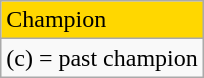<table class="wikitable">
<tr style="background:gold">
<td>Champion</td>
</tr>
<tr>
<td>(c) = past champion</td>
</tr>
</table>
